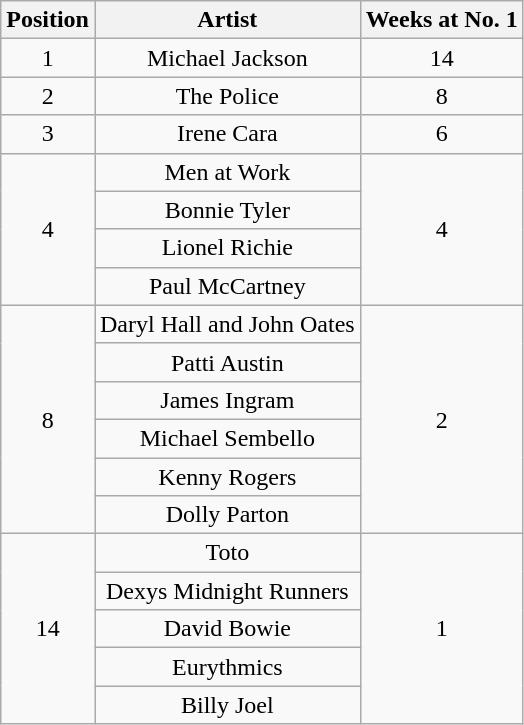<table class="wikitable plainrowheaders" style="text-align:center;">
<tr>
<th>Position</th>
<th>Artist</th>
<th>Weeks at No. 1</th>
</tr>
<tr>
<td>1</td>
<td>Michael Jackson</td>
<td>14</td>
</tr>
<tr>
<td>2</td>
<td>The Police</td>
<td>8</td>
</tr>
<tr>
<td>3</td>
<td>Irene Cara</td>
<td>6</td>
</tr>
<tr>
<td rowspan=4>4</td>
<td>Men at Work</td>
<td rowspan=4>4</td>
</tr>
<tr>
<td>Bonnie Tyler</td>
</tr>
<tr>
<td>Lionel Richie</td>
</tr>
<tr>
<td>Paul McCartney</td>
</tr>
<tr>
<td rowspan=6>8</td>
<td>Daryl Hall and John Oates</td>
<td rowspan=6>2</td>
</tr>
<tr>
<td>Patti Austin</td>
</tr>
<tr>
<td>James Ingram</td>
</tr>
<tr>
<td>Michael Sembello</td>
</tr>
<tr>
<td>Kenny Rogers</td>
</tr>
<tr>
<td>Dolly Parton</td>
</tr>
<tr>
<td rowspan=5>14</td>
<td>Toto</td>
<td rowspan=5>1</td>
</tr>
<tr>
<td>Dexys Midnight Runners</td>
</tr>
<tr>
<td>David Bowie</td>
</tr>
<tr>
<td>Eurythmics</td>
</tr>
<tr>
<td>Billy Joel</td>
</tr>
</table>
